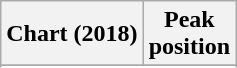<table class="wikitable sortable plainrowheaders" style="text-align:center">
<tr>
<th scope="col">Chart (2018)</th>
<th scope="col">Peak<br>position</th>
</tr>
<tr>
</tr>
<tr>
</tr>
<tr>
</tr>
</table>
